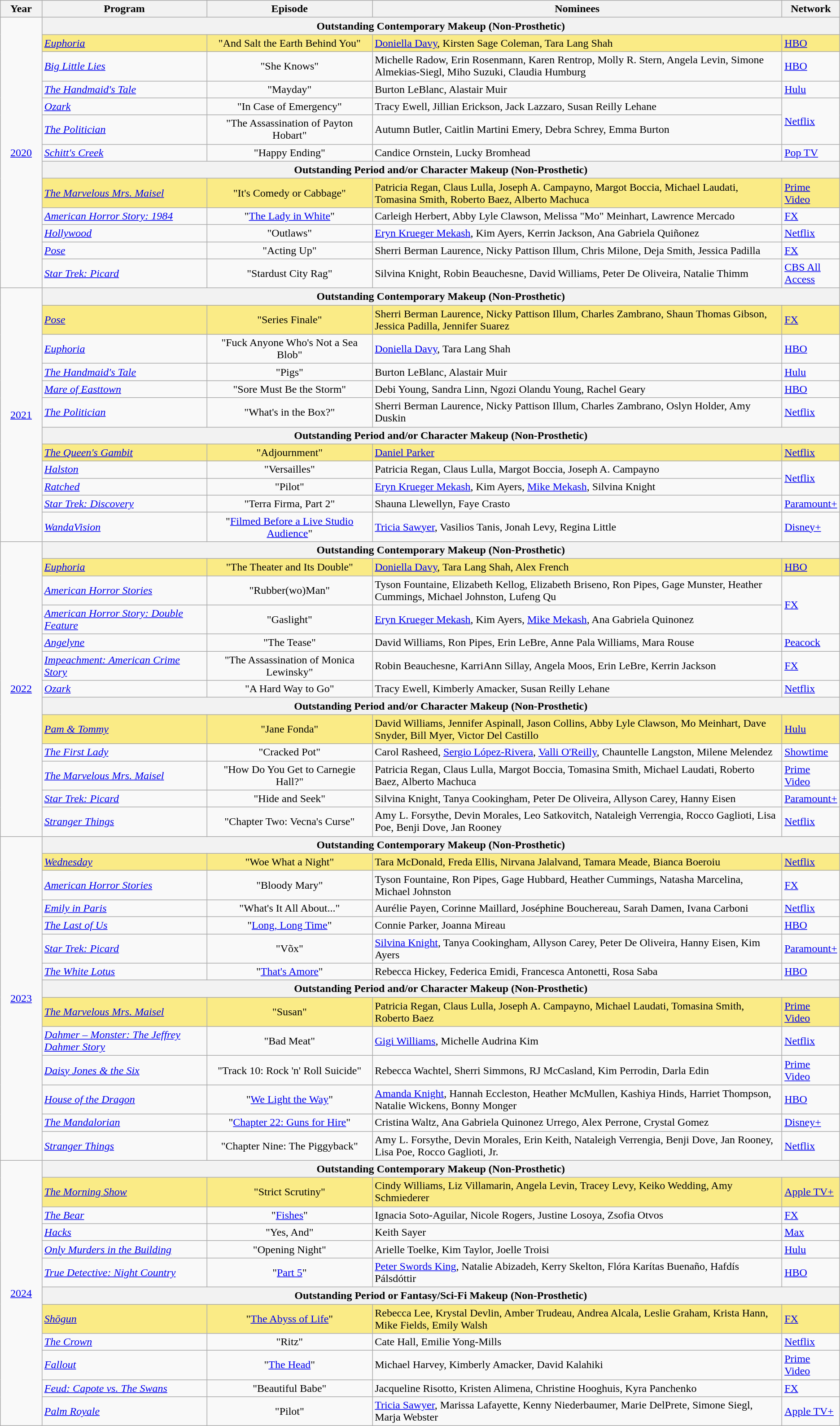<table class="wikitable">
<tr>
<th width="5%">Year</th>
<th width="20%">Program</th>
<th width="20%">Episode</th>
<th width="50%">Nominees</th>
<th width="5%">Network</th>
</tr>
<tr>
<td rowspan=13 style="text-align:center"><a href='#'>2020</a></td>
<th colspan="6">Outstanding Contemporary Makeup (Non-Prosthetic)</th>
</tr>
<tr style="background:#FAEB86;">
<td><em><a href='#'>Euphoria</a></em></td>
<td align=center>"And Salt the Earth Behind You"</td>
<td><a href='#'>Doniella Davy</a>, Kirsten Sage Coleman, Tara Lang Shah</td>
<td><a href='#'>HBO</a></td>
</tr>
<tr>
<td><em><a href='#'>Big Little Lies</a></em></td>
<td align=center>"She Knows"</td>
<td>Michelle Radow, Erin Rosenmann, Karen Rentrop, Molly R. Stern, Angela Levin, Simone Almekias-Siegl, Miho Suzuki, Claudia Humburg</td>
<td><a href='#'>HBO</a></td>
</tr>
<tr>
<td><em><a href='#'>The Handmaid's Tale</a></em></td>
<td align=center>"Mayday"</td>
<td>Burton LeBlanc, Alastair Muir</td>
<td><a href='#'>Hulu</a></td>
</tr>
<tr>
<td><em><a href='#'>Ozark</a></em></td>
<td align=center>"In Case of Emergency"</td>
<td>Tracy Ewell, Jillian Erickson, Jack Lazzaro, Susan Reilly Lehane</td>
<td rowspan=2><a href='#'>Netflix</a></td>
</tr>
<tr>
<td><em><a href='#'>The Politician</a></em></td>
<td align=center>"The Assassination of Payton Hobart"</td>
<td>Autumn Butler, Caitlin Martini Emery, Debra Schrey, Emma Burton</td>
</tr>
<tr>
<td><em><a href='#'>Schitt's Creek</a></em></td>
<td align=center>"Happy Ending"</td>
<td>Candice Ornstein, Lucky Bromhead</td>
<td><a href='#'>Pop TV</a></td>
</tr>
<tr>
<th colspan="5">Outstanding Period and/or Character Makeup (Non-Prosthetic)</th>
</tr>
<tr style="background:#FAEB86;">
<td><em><a href='#'>The Marvelous Mrs. Maisel</a></em></td>
<td align=center>"It's Comedy or Cabbage"</td>
<td>Patricia Regan, Claus Lulla, Joseph A. Campayno, Margot Boccia, Michael Laudati, Tomasina Smith, Roberto Baez, Alberto Machuca</td>
<td><a href='#'>Prime Video</a></td>
</tr>
<tr>
<td><em><a href='#'>American Horror Story: 1984</a></em></td>
<td align=center>"<a href='#'>The Lady in White</a>"</td>
<td>Carleigh Herbert, Abby Lyle Clawson, Melissa "Mo" Meinhart, Lawrence Mercado</td>
<td><a href='#'>FX</a></td>
</tr>
<tr>
<td><em><a href='#'>Hollywood</a></em></td>
<td align=center>"Outlaws"</td>
<td><a href='#'>Eryn Krueger Mekash</a>, Kim Ayers, Kerrin Jackson, Ana Gabriela Quiñonez</td>
<td><a href='#'>Netflix</a></td>
</tr>
<tr>
<td><em><a href='#'>Pose</a></em></td>
<td align=center>"Acting Up"</td>
<td>Sherri Berman Laurence, Nicky Pattison Illum, Chris Milone, Deja Smith, Jessica Padilla</td>
<td><a href='#'>FX</a></td>
</tr>
<tr>
<td><em><a href='#'>Star Trek: Picard</a></em></td>
<td align=center>"Stardust City Rag"</td>
<td>Silvina Knight, Robin Beauchesne, David Williams, Peter De Oliveira, Natalie Thimm</td>
<td><a href='#'>CBS All Access</a></td>
</tr>
<tr>
<td rowspan=12 style="text-align:center"><a href='#'>2021</a></td>
<th colspan="6">Outstanding Contemporary Makeup (Non-Prosthetic)</th>
</tr>
<tr style="background:#FAEB86;">
<td><em><a href='#'>Pose</a></em></td>
<td align=center>"Series Finale"</td>
<td>Sherri Berman Laurence, Nicky Pattison Illum, Charles Zambrano, Shaun Thomas Gibson, Jessica Padilla, Jennifer Suarez</td>
<td><a href='#'>FX</a></td>
</tr>
<tr>
<td><em><a href='#'>Euphoria</a></em></td>
<td align=center>"Fuck Anyone Who's Not a Sea Blob"</td>
<td><a href='#'>Doniella Davy</a>, Tara Lang Shah</td>
<td><a href='#'>HBO</a></td>
</tr>
<tr>
<td><em><a href='#'>The Handmaid's Tale</a></em></td>
<td align=center>"Pigs"</td>
<td>Burton LeBlanc, Alastair Muir</td>
<td><a href='#'>Hulu</a></td>
</tr>
<tr>
<td><em><a href='#'>Mare of Easttown</a></em></td>
<td align=center>"Sore Must Be the Storm"</td>
<td>Debi Young, Sandra Linn, Ngozi Olandu Young, Rachel Geary</td>
<td><a href='#'>HBO</a></td>
</tr>
<tr>
<td><em><a href='#'>The Politician</a></em></td>
<td align=center>"What's in the Box?"</td>
<td>Sherri Berman Laurence, Nicky Pattison Illum, Charles Zambrano, Oslyn Holder, Amy Duskin</td>
<td><a href='#'>Netflix</a></td>
</tr>
<tr>
<th colspan="5">Outstanding Period and/or Character Makeup (Non-Prosthetic)</th>
</tr>
<tr style="background:#FAEB86;">
<td><em><a href='#'>The Queen's Gambit</a></em></td>
<td align=center>"Adjournment"</td>
<td><a href='#'>Daniel Parker</a></td>
<td><a href='#'>Netflix</a></td>
</tr>
<tr>
<td><em><a href='#'>Halston</a></em></td>
<td align=center>"Versailles"</td>
<td>Patricia Regan, Claus Lulla, Margot Boccia, Joseph A. Campayno</td>
<td rowspan=2><a href='#'>Netflix</a></td>
</tr>
<tr>
<td><em><a href='#'>Ratched</a></em></td>
<td align=center>"Pilot"</td>
<td><a href='#'>Eryn Krueger Mekash</a>, Kim Ayers, <a href='#'>Mike Mekash</a>, Silvina Knight</td>
</tr>
<tr>
<td><em><a href='#'>Star Trek: Discovery</a></em></td>
<td align=center>"Terra Firma, Part 2"</td>
<td>Shauna Llewellyn, Faye Crasto</td>
<td><a href='#'>Paramount+</a></td>
</tr>
<tr>
<td><em><a href='#'>WandaVision</a></em></td>
<td align=center>"<a href='#'>Filmed Before a Live Studio Audience</a>"</td>
<td><a href='#'>Tricia Sawyer</a>, Vasilios Tanis, Jonah Levy, Regina Little</td>
<td><a href='#'>Disney+</a></td>
</tr>
<tr>
<td rowspan=13 style="text-align:center"><a href='#'>2022</a></td>
<th colspan="6">Outstanding Contemporary Makeup (Non-Prosthetic)</th>
</tr>
<tr style="background:#FAEB86;">
<td><em><a href='#'>Euphoria</a></em></td>
<td align=center>"The Theater and Its Double"</td>
<td><a href='#'>Doniella Davy</a>, Tara Lang Shah, Alex French</td>
<td><a href='#'>HBO</a></td>
</tr>
<tr>
<td><em><a href='#'>American Horror Stories</a></em></td>
<td align=center>"Rubber(wo)Man"</td>
<td>Tyson Fountaine, Elizabeth Kellog, Elizabeth Briseno, Ron Pipes, Gage Munster, Heather Cummings, Michael Johnston, Lufeng Qu</td>
<td rowspan=2><a href='#'>FX</a></td>
</tr>
<tr>
<td><em><a href='#'>American Horror Story: Double Feature</a></em></td>
<td align=center>"Gaslight"</td>
<td><a href='#'>Eryn Krueger Mekash</a>, Kim Ayers, <a href='#'>Mike Mekash</a>, Ana Gabriela Quinonez</td>
</tr>
<tr>
<td><em><a href='#'>Angelyne</a></em></td>
<td align=center>"The Tease"</td>
<td>David Williams, Ron Pipes, Erin LeBre, Anne Pala Williams, Mara Rouse</td>
<td><a href='#'>Peacock</a></td>
</tr>
<tr>
<td><em><a href='#'>Impeachment: American Crime Story</a></em></td>
<td align=center>"The Assassination of Monica Lewinsky"</td>
<td>Robin Beauchesne, KarriAnn Sillay, Angela Moos, Erin LeBre, Kerrin Jackson</td>
<td><a href='#'>FX</a></td>
</tr>
<tr>
<td><em><a href='#'>Ozark</a></em></td>
<td align=center>"A Hard Way to Go"</td>
<td>Tracy Ewell, Kimberly Amacker, Susan Reilly Lehane</td>
<td><a href='#'>Netflix</a></td>
</tr>
<tr>
<th colspan="5">Outstanding Period and/or Character Makeup (Non-Prosthetic)</th>
</tr>
<tr style="background:#FAEB86;">
<td><em><a href='#'>Pam & Tommy</a></em></td>
<td align=center>"Jane Fonda"</td>
<td>David Williams, Jennifer Aspinall, Jason Collins, Abby Lyle Clawson, Mo Meinhart, Dave Snyder, Bill Myer, Victor Del Castillo</td>
<td><a href='#'>Hulu</a></td>
</tr>
<tr>
<td><em><a href='#'>The First Lady</a></em></td>
<td align=center>"Cracked Pot"</td>
<td>Carol Rasheed, <a href='#'>Sergio López-Rivera</a>, <a href='#'>Valli O'Reilly</a>, Chauntelle Langston, Milene Melendez</td>
<td><a href='#'>Showtime</a></td>
</tr>
<tr>
<td><em><a href='#'>The Marvelous Mrs. Maisel</a></em></td>
<td align=center>"How Do You Get to Carnegie Hall?"</td>
<td>Patricia Regan, Claus Lulla, Margot Boccia, Tomasina Smith, Michael Laudati, Roberto Baez, Alberto Machuca</td>
<td><a href='#'>Prime Video</a></td>
</tr>
<tr>
<td><em><a href='#'>Star Trek: Picard</a></em></td>
<td align=center>"Hide and Seek"</td>
<td>Silvina Knight, Tanya Cookingham, Peter De Oliveira, Allyson Carey, Hanny Eisen</td>
<td><a href='#'>Paramount+</a></td>
</tr>
<tr>
<td><em><a href='#'>Stranger Things</a></em></td>
<td align=center>"Chapter Two: Vecna's Curse"</td>
<td>Amy L. Forsythe, Devin Morales, Leo Satkovitch, Nataleigh Verrengia, Rocco Gaglioti, Lisa Poe, Benji Dove, Jan Rooney</td>
<td><a href='#'>Netflix</a></td>
</tr>
<tr>
<td rowspan=14 style="text-align:center"><a href='#'>2023</a></td>
<th colspan="6">Outstanding Contemporary Makeup (Non-Prosthetic)</th>
</tr>
<tr style="background:#FAEB86;">
<td><em><a href='#'>Wednesday</a></em></td>
<td align=center>"Woe What a Night"</td>
<td>Tara McDonald, Freda Ellis, Nirvana Jalalvand, Tamara Meade, Bianca Boeroiu</td>
<td><a href='#'>Netflix</a></td>
</tr>
<tr>
<td><em><a href='#'>American Horror Stories</a></em></td>
<td align=center>"Bloody Mary"</td>
<td>Tyson Fountaine, Ron Pipes, Gage Hubbard, Heather Cummings, Natasha Marcelina, Michael Johnston</td>
<td><a href='#'>FX</a></td>
</tr>
<tr>
<td><em><a href='#'>Emily in Paris</a></em></td>
<td align=center>"What's It All About..."</td>
<td>Aurélie Payen, Corinne Maillard, Joséphine Bouchereau, Sarah Damen, Ivana Carboni</td>
<td><a href='#'>Netflix</a></td>
</tr>
<tr>
<td><em><a href='#'>The Last of Us</a></em></td>
<td align=center>"<a href='#'>Long, Long Time</a>"</td>
<td>Connie Parker, Joanna Mireau</td>
<td><a href='#'>HBO</a></td>
</tr>
<tr>
<td><em><a href='#'>Star Trek: Picard</a></em></td>
<td align=center>"Võx"</td>
<td><a href='#'>Silvina Knight</a>, Tanya Cookingham, Allyson Carey, Peter De Oliveira, Hanny Eisen, Kim Ayers</td>
<td><a href='#'>Paramount+</a></td>
</tr>
<tr>
<td><em><a href='#'>The White Lotus</a></em></td>
<td align=center>"<a href='#'>That's Amore</a>"</td>
<td>Rebecca Hickey, Federica Emidi, Francesca Antonetti, Rosa Saba</td>
<td><a href='#'>HBO</a></td>
</tr>
<tr>
<th colspan="5">Outstanding Period and/or Character Makeup (Non-Prosthetic)</th>
</tr>
<tr style="background:#FAEB86;">
<td><em><a href='#'>The Marvelous Mrs. Maisel</a></em></td>
<td align=center>"Susan"</td>
<td>Patricia Regan, Claus Lulla, Joseph A. Campayno, Michael Laudati, Tomasina Smith, Roberto Baez</td>
<td><a href='#'>Prime Video</a></td>
</tr>
<tr>
<td><em><a href='#'>Dahmer – Monster: The Jeffrey Dahmer Story</a></em></td>
<td align=center>"Bad Meat"</td>
<td><a href='#'>Gigi Williams</a>, Michelle Audrina Kim</td>
<td><a href='#'>Netflix</a></td>
</tr>
<tr>
<td><em><a href='#'>Daisy Jones & the Six</a></em></td>
<td align=center>"Track 10: Rock 'n' Roll Suicide"</td>
<td>Rebecca Wachtel, Sherri Simmons, RJ McCasland, Kim Perrodin, Darla Edin</td>
<td><a href='#'>Prime Video</a></td>
</tr>
<tr>
<td><em><a href='#'>House of the Dragon</a></em></td>
<td align=center>"<a href='#'>We Light the Way</a>"</td>
<td><a href='#'>Amanda Knight</a>, Hannah Eccleston, Heather McMullen, Kashiya Hinds, Harriet Thompson, Natalie Wickens, Bonny Monger</td>
<td><a href='#'>HBO</a></td>
</tr>
<tr>
<td><em><a href='#'>The Mandalorian</a></em></td>
<td align=center>"<a href='#'>Chapter 22: Guns for Hire</a>"</td>
<td>Cristina Waltz, Ana Gabriela Quinonez Urrego, Alex Perrone, Crystal Gomez</td>
<td><a href='#'>Disney+</a></td>
</tr>
<tr>
<td><em><a href='#'>Stranger Things</a></em></td>
<td align=center>"Chapter Nine: The Piggyback"</td>
<td>Amy L. Forsythe, Devin Morales, Erin Keith, Nataleigh Verrengia, Benji Dove, Jan Rooney, Lisa Poe, Rocco Gaglioti, Jr.</td>
<td><a href='#'>Netflix</a></td>
</tr>
<tr>
<td rowspan=12 style="text-align:center"><a href='#'>2024</a></td>
<th colspan="6">Outstanding Contemporary Makeup (Non-Prosthetic)</th>
</tr>
<tr style="background:#FAEB86;">
<td><em><a href='#'>The Morning Show</a></em></td>
<td align=center>"Strict Scrutiny"</td>
<td>Cindy Williams, Liz Villamarin, Angela Levin, Tracey Levy, Keiko Wedding, Amy Schmiederer</td>
<td><a href='#'>Apple TV+</a></td>
</tr>
<tr>
<td><em><a href='#'>The Bear</a></em></td>
<td align=center>"<a href='#'>Fishes</a>"</td>
<td>Ignacia Soto-Aguilar, Nicole Rogers, Justine Losoya, Zsofia Otvos</td>
<td><a href='#'>FX</a></td>
</tr>
<tr>
<td><em><a href='#'>Hacks</a></em></td>
<td align=center>"Yes, And"</td>
<td>Keith Sayer</td>
<td><a href='#'>Max</a></td>
</tr>
<tr>
<td><em><a href='#'>Only Murders in the Building</a></em></td>
<td align=center>"Opening Night"</td>
<td>Arielle Toelke, Kim Taylor, Joelle Troisi</td>
<td><a href='#'>Hulu</a></td>
</tr>
<tr>
<td><em><a href='#'>True Detective: Night Country</a></em></td>
<td align=center>"<a href='#'>Part 5</a>"</td>
<td><a href='#'>Peter Swords King</a>, Natalie Abizadeh, Kerry Skelton, Flóra Karítas Buenaño, Hafdís Pálsdóttir</td>
<td><a href='#'>HBO</a></td>
</tr>
<tr>
<th colspan="5">Outstanding Period or Fantasy/Sci-Fi Makeup (Non-Prosthetic)</th>
</tr>
<tr style="background:#FAEB86;">
<td><em><a href='#'>Shōgun</a></em></td>
<td align=center>"<a href='#'>The Abyss of Life</a>"</td>
<td>Rebecca Lee, Krystal Devlin, Amber Trudeau, Andrea Alcala, Leslie Graham, Krista Hann, Mike Fields, Emily Walsh</td>
<td><a href='#'>FX</a></td>
</tr>
<tr>
<td><em><a href='#'>The Crown</a></em></td>
<td align=center>"Ritz"</td>
<td>Cate Hall, Emilie Yong-Mills</td>
<td><a href='#'>Netflix</a></td>
</tr>
<tr>
<td><em><a href='#'>Fallout</a></em></td>
<td align=center>"<a href='#'>The Head</a>"</td>
<td>Michael Harvey, Kimberly Amacker, David Kalahiki</td>
<td><a href='#'>Prime Video</a></td>
</tr>
<tr>
<td><em><a href='#'>Feud: Capote vs. The Swans</a></em></td>
<td align=center>"Beautiful Babe"</td>
<td>Jacqueline Risotto, Kristen Alimena, Christine Hooghuis, Kyra Panchenko</td>
<td><a href='#'>FX</a></td>
</tr>
<tr>
<td><em><a href='#'>Palm Royale</a></em></td>
<td align=center>"Pilot"</td>
<td><a href='#'>Tricia Sawyer</a>, Marissa Lafayette, Kenny Niederbaumer, Marie DelPrete, Simone Siegl, Marja Webster</td>
<td><a href='#'>Apple TV+</a></td>
</tr>
</table>
